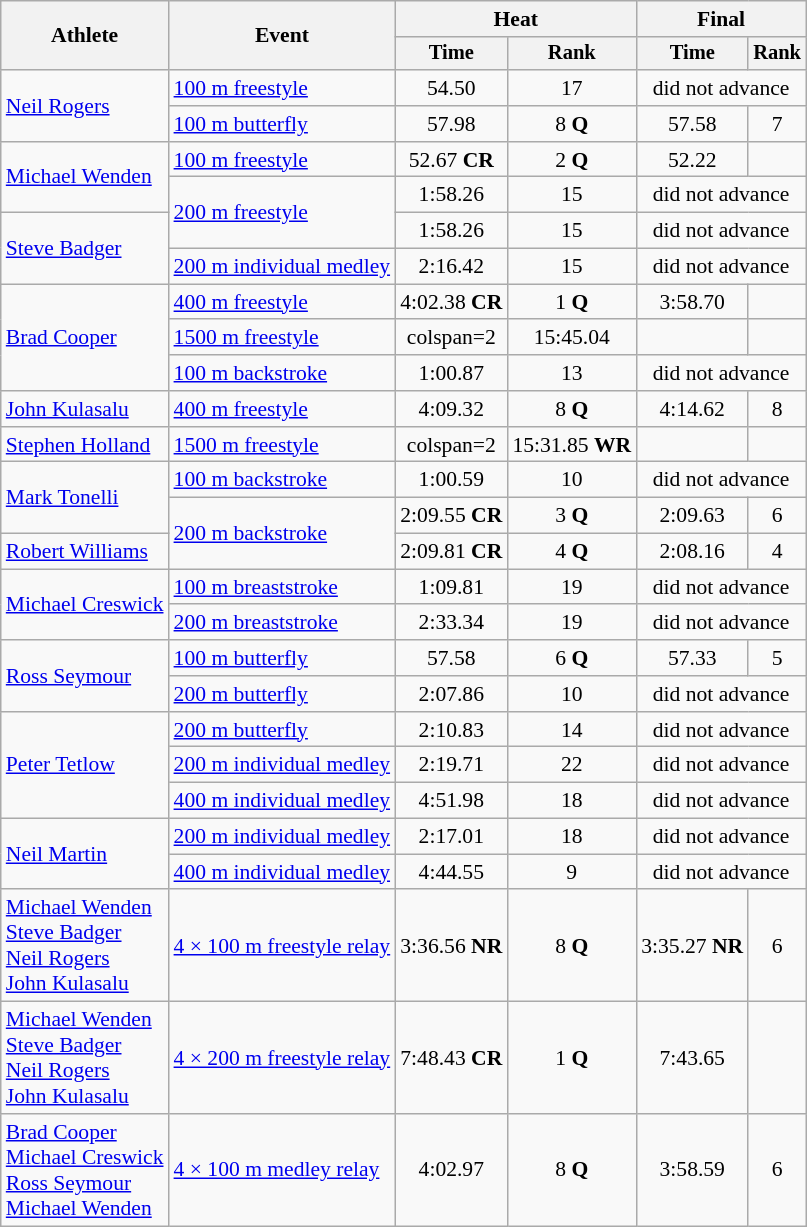<table class="wikitable" style="text-align:center; font-size:90%">
<tr>
<th rowspan="2">Athlete</th>
<th rowspan="2">Event</th>
<th colspan="2">Heat</th>
<th colspan="2">Final</th>
</tr>
<tr style="font-size:95%">
<th>Time</th>
<th>Rank</th>
<th>Time</th>
<th>Rank</th>
</tr>
<tr>
<td align=left rowspan=2><a href='#'>Neil Rogers</a></td>
<td align=left><a href='#'>100 m freestyle</a></td>
<td>54.50</td>
<td>17</td>
<td colspan=2>did not advance</td>
</tr>
<tr>
<td align=left><a href='#'>100 m butterfly</a></td>
<td>57.98</td>
<td>8 <strong>Q</strong></td>
<td>57.58</td>
<td>7</td>
</tr>
<tr>
<td align=left rowspan=2><a href='#'>Michael Wenden</a></td>
<td align=left><a href='#'>100 m freestyle</a></td>
<td>52.67 <strong>CR</strong></td>
<td>2 <strong>Q</strong></td>
<td>52.22</td>
<td></td>
</tr>
<tr>
<td align=left rowspan=2><a href='#'>200 m freestyle</a></td>
<td>1:58.26</td>
<td>15</td>
<td colspan=2>did not advance</td>
</tr>
<tr>
<td align=left rowspan=2><a href='#'>Steve Badger</a></td>
<td>1:58.26</td>
<td>15</td>
<td colspan=2>did not advance</td>
</tr>
<tr>
<td align=left><a href='#'>200 m individual medley</a></td>
<td>2:16.42</td>
<td>15</td>
<td colspan=2>did not advance</td>
</tr>
<tr>
<td align=left rowspan=3><a href='#'>Brad Cooper</a></td>
<td align=left><a href='#'>400 m freestyle</a></td>
<td>4:02.38 <strong>CR</strong></td>
<td>1 <strong>Q</strong></td>
<td>3:58.70</td>
<td></td>
</tr>
<tr>
<td align=left><a href='#'>1500 m freestyle</a></td>
<td>colspan=2 </td>
<td>15:45.04</td>
<td></td>
</tr>
<tr>
<td align=left><a href='#'>100 m backstroke</a></td>
<td>1:00.87</td>
<td>13</td>
<td colspan=2>did not advance</td>
</tr>
<tr>
<td align=left><a href='#'>John Kulasalu</a></td>
<td align=left><a href='#'>400 m freestyle</a></td>
<td>4:09.32</td>
<td>8 <strong>Q</strong></td>
<td>4:14.62</td>
<td>8</td>
</tr>
<tr>
<td align=left><a href='#'>Stephen Holland</a></td>
<td align=left><a href='#'>1500 m freestyle</a></td>
<td>colspan=2 </td>
<td>15:31.85 <strong>WR</strong></td>
<td></td>
</tr>
<tr>
<td align=left rowspan=2><a href='#'>Mark Tonelli</a></td>
<td align=left><a href='#'>100 m backstroke</a></td>
<td>1:00.59</td>
<td>10</td>
<td colspan=2>did not advance</td>
</tr>
<tr>
<td align=left rowspan=2><a href='#'>200 m backstroke</a></td>
<td>2:09.55 <strong>CR</strong></td>
<td>3 <strong>Q</strong></td>
<td>2:09.63</td>
<td>6</td>
</tr>
<tr>
<td align=left><a href='#'>Robert Williams</a></td>
<td>2:09.81 <strong>CR</strong></td>
<td>4 <strong>Q</strong></td>
<td>2:08.16</td>
<td>4</td>
</tr>
<tr>
<td align=left rowspan=2><a href='#'>Michael Creswick</a></td>
<td align=left><a href='#'>100 m breaststroke</a></td>
<td>1:09.81</td>
<td>19</td>
<td colspan=2>did not advance</td>
</tr>
<tr>
<td align=left><a href='#'>200 m breaststroke</a></td>
<td>2:33.34</td>
<td>19</td>
<td colspan=2>did not advance</td>
</tr>
<tr>
<td align=left rowspan=2><a href='#'>Ross Seymour</a></td>
<td align=left><a href='#'>100 m butterfly</a></td>
<td>57.58</td>
<td>6 <strong>Q</strong></td>
<td>57.33</td>
<td>5</td>
</tr>
<tr>
<td align=left><a href='#'>200 m butterfly</a></td>
<td>2:07.86</td>
<td>10</td>
<td colspan=2>did not advance</td>
</tr>
<tr>
<td align=left rowspan=3><a href='#'>Peter Tetlow</a></td>
<td align=left><a href='#'>200 m butterfly</a></td>
<td>2:10.83</td>
<td>14</td>
<td colspan=2>did not advance</td>
</tr>
<tr>
<td align=left><a href='#'>200 m individual medley</a></td>
<td>2:19.71</td>
<td>22</td>
<td colspan=2>did not advance</td>
</tr>
<tr>
<td align=left><a href='#'>400 m individual medley</a></td>
<td>4:51.98</td>
<td>18</td>
<td colspan=2>did not advance</td>
</tr>
<tr>
<td align=left rowspan=2><a href='#'>Neil Martin</a></td>
<td align=left><a href='#'>200 m individual medley</a></td>
<td>2:17.01</td>
<td>18</td>
<td colspan=2>did not advance</td>
</tr>
<tr>
<td align=left><a href='#'>400 m individual medley</a></td>
<td>4:44.55</td>
<td>9</td>
<td colspan=2>did not advance</td>
</tr>
<tr>
<td align=left><a href='#'>Michael Wenden</a><br><a href='#'>Steve Badger</a><br><a href='#'>Neil Rogers</a><br><a href='#'>John Kulasalu</a></td>
<td align=left><a href='#'>4 × 100 m freestyle relay</a></td>
<td>3:36.56 <strong>NR</strong></td>
<td>8 <strong>Q</strong></td>
<td>3:35.27 <strong>NR</strong></td>
<td>6</td>
</tr>
<tr>
<td align=left><a href='#'>Michael Wenden</a><br><a href='#'>Steve Badger</a><br><a href='#'>Neil Rogers</a><br><a href='#'>John Kulasalu</a></td>
<td align=left><a href='#'>4 × 200 m freestyle relay</a></td>
<td>7:48.43 <strong>CR</strong></td>
<td>1 <strong>Q</strong></td>
<td>7:43.65</td>
<td></td>
</tr>
<tr>
<td align=left><a href='#'>Brad Cooper</a><br><a href='#'>Michael Creswick</a><br><a href='#'>Ross Seymour</a><br><a href='#'>Michael Wenden</a></td>
<td align=left><a href='#'>4 × 100 m medley relay</a></td>
<td>4:02.97</td>
<td>8 <strong>Q</strong></td>
<td>3:58.59</td>
<td>6</td>
</tr>
</table>
